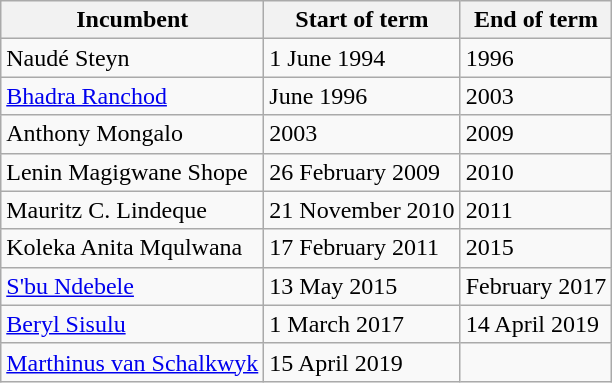<table class="wikitable">
<tr>
<th>Incumbent</th>
<th>Start of term</th>
<th>End of term</th>
</tr>
<tr>
<td>Naudé Steyn</td>
<td>1 June 1994</td>
<td>1996</td>
</tr>
<tr>
<td><a href='#'>Bhadra Ranchod</a></td>
<td>June 1996</td>
<td>2003</td>
</tr>
<tr>
<td>Anthony Mongalo</td>
<td>2003</td>
<td>2009</td>
</tr>
<tr>
<td>Lenin Magigwane Shope</td>
<td>26 February 2009</td>
<td>2010</td>
</tr>
<tr>
<td>Mauritz C. Lindeque</td>
<td>21 November 2010</td>
<td>2011</td>
</tr>
<tr>
<td>Koleka Anita Mqulwana</td>
<td>17 February 2011</td>
<td>2015</td>
</tr>
<tr>
<td><a href='#'>S'bu Ndebele</a></td>
<td>13 May 2015</td>
<td>February 2017</td>
</tr>
<tr>
<td><a href='#'>Beryl Sisulu</a></td>
<td>1 March 2017</td>
<td>14 April 2019</td>
</tr>
<tr>
<td><a href='#'>Marthinus van Schalkwyk</a></td>
<td>15 April 2019</td>
<td></td>
</tr>
</table>
